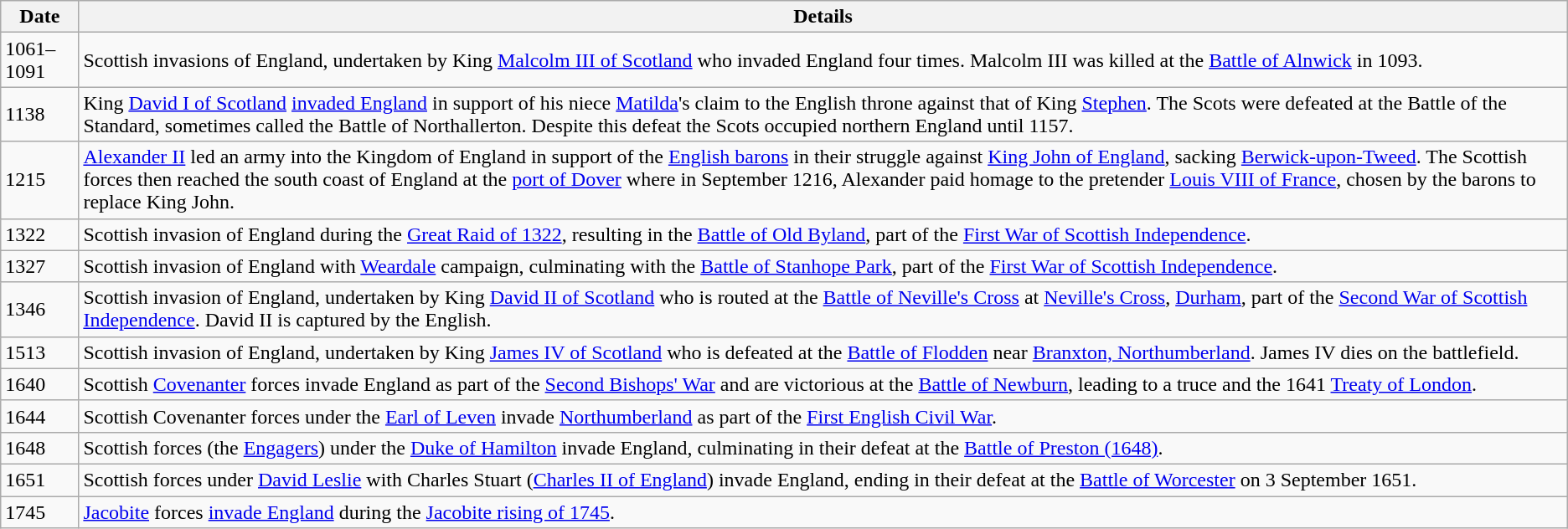<table class=wikitable>
<tr>
<th>Date</th>
<th>Details</th>
</tr>
<tr>
<td>1061–1091</td>
<td>Scottish invasions of England, undertaken by King <a href='#'>Malcolm III of Scotland</a> who invaded England four times. Malcolm III was killed at the <a href='#'>Battle of Alnwick</a> in 1093.</td>
</tr>
<tr>
<td>1138</td>
<td>King <a href='#'>David I of Scotland</a> <a href='#'>invaded England</a> in support of his niece <a href='#'>Matilda</a>'s claim to the English throne against that of King <a href='#'>Stephen</a>. The Scots were defeated at the Battle of the Standard, sometimes called the Battle of Northallerton. Despite this defeat the Scots occupied northern England until 1157.</td>
</tr>
<tr>
<td>1215</td>
<td><a href='#'>Alexander II</a> led an army into the Kingdom of England in support of the <a href='#'>English barons</a> in their struggle against <a href='#'>King John of England</a>, sacking <a href='#'>Berwick-upon-Tweed</a>. The Scottish forces then reached the south coast of England at the <a href='#'>port of Dover</a> where in September 1216, Alexander paid homage to the pretender <a href='#'>Louis VIII of France</a>, chosen by the barons to replace King John.</td>
</tr>
<tr>
<td>1322</td>
<td>Scottish invasion of England during the <a href='#'>Great Raid of 1322</a>, resulting in the <a href='#'>Battle of Old Byland</a>, part of the <a href='#'>First War of Scottish Independence</a>.</td>
</tr>
<tr>
<td>1327</td>
<td>Scottish invasion of England with <a href='#'>Weardale</a> campaign, culminating with the <a href='#'>Battle of Stanhope Park</a>, part of the <a href='#'>First War of Scottish Independence</a>.</td>
</tr>
<tr>
<td>1346</td>
<td>Scottish invasion of England, undertaken by King <a href='#'>David II of Scotland</a> who is routed at the <a href='#'>Battle of Neville's Cross</a> at <a href='#'>Neville's Cross</a>, <a href='#'>Durham</a>, part of the <a href='#'>Second War of Scottish Independence</a>. David II is captured by the English.</td>
</tr>
<tr>
<td>1513</td>
<td>Scottish invasion of England, undertaken by King <a href='#'>James IV of Scotland</a> who is defeated at the <a href='#'>Battle of Flodden</a> near <a href='#'>Branxton, Northumberland</a>. James IV dies on the battlefield.</td>
</tr>
<tr>
<td>1640</td>
<td>Scottish <a href='#'>Covenanter</a> forces invade England as part of the <a href='#'>Second Bishops' War</a> and are victorious at the <a href='#'>Battle of Newburn</a>, leading to a truce and the 1641 <a href='#'>Treaty of London</a>.</td>
</tr>
<tr>
<td>1644</td>
<td>Scottish Covenanter forces under the <a href='#'>Earl of Leven</a> invade <a href='#'>Northumberland</a> as part of the <a href='#'>First English Civil War</a>.</td>
</tr>
<tr>
<td>1648</td>
<td>Scottish forces (the <a href='#'>Engagers</a>) under the <a href='#'>Duke of Hamilton</a> invade England, culminating in their defeat at the <a href='#'>Battle of Preston (1648)</a>.</td>
</tr>
<tr>
<td>1651</td>
<td>Scottish forces under <a href='#'>David Leslie</a> with Charles Stuart (<a href='#'>Charles II of England</a>) invade England, ending in their defeat at the <a href='#'>Battle of Worcester</a> on 3 September 1651.</td>
</tr>
<tr>
<td>1745</td>
<td><a href='#'>Jacobite</a> forces <a href='#'>invade England</a> during the <a href='#'>Jacobite rising of 1745</a>.</td>
</tr>
</table>
